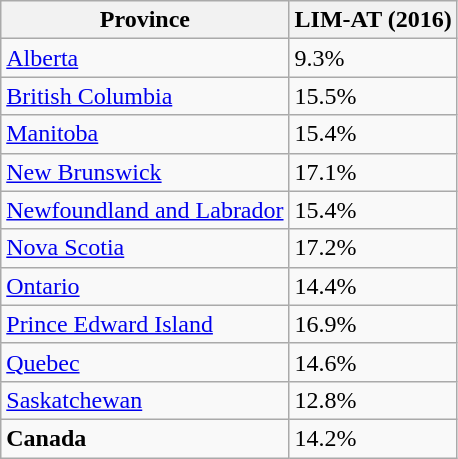<table class="wikitable sortable">
<tr>
<th>Province</th>
<th>LIM-AT (2016)</th>
</tr>
<tr>
<td> <a href='#'>Alberta</a></td>
<td>9.3%</td>
</tr>
<tr>
<td> <a href='#'>British Columbia</a></td>
<td>15.5%</td>
</tr>
<tr>
<td> <a href='#'>Manitoba</a></td>
<td>15.4%</td>
</tr>
<tr>
<td> <a href='#'>New Brunswick</a></td>
<td>17.1%</td>
</tr>
<tr>
<td> <a href='#'>Newfoundland and Labrador</a></td>
<td>15.4%</td>
</tr>
<tr>
<td> <a href='#'>Nova Scotia</a></td>
<td>17.2%</td>
</tr>
<tr>
<td> <a href='#'>Ontario</a></td>
<td>14.4%</td>
</tr>
<tr>
<td> <a href='#'>Prince Edward Island</a></td>
<td>16.9%</td>
</tr>
<tr>
<td> <a href='#'>Quebec</a></td>
<td>14.6%</td>
</tr>
<tr>
<td> <a href='#'>Saskatchewan</a></td>
<td>12.8%</td>
</tr>
<tr>
<td><strong>Canada</strong></td>
<td>14.2%</td>
</tr>
</table>
